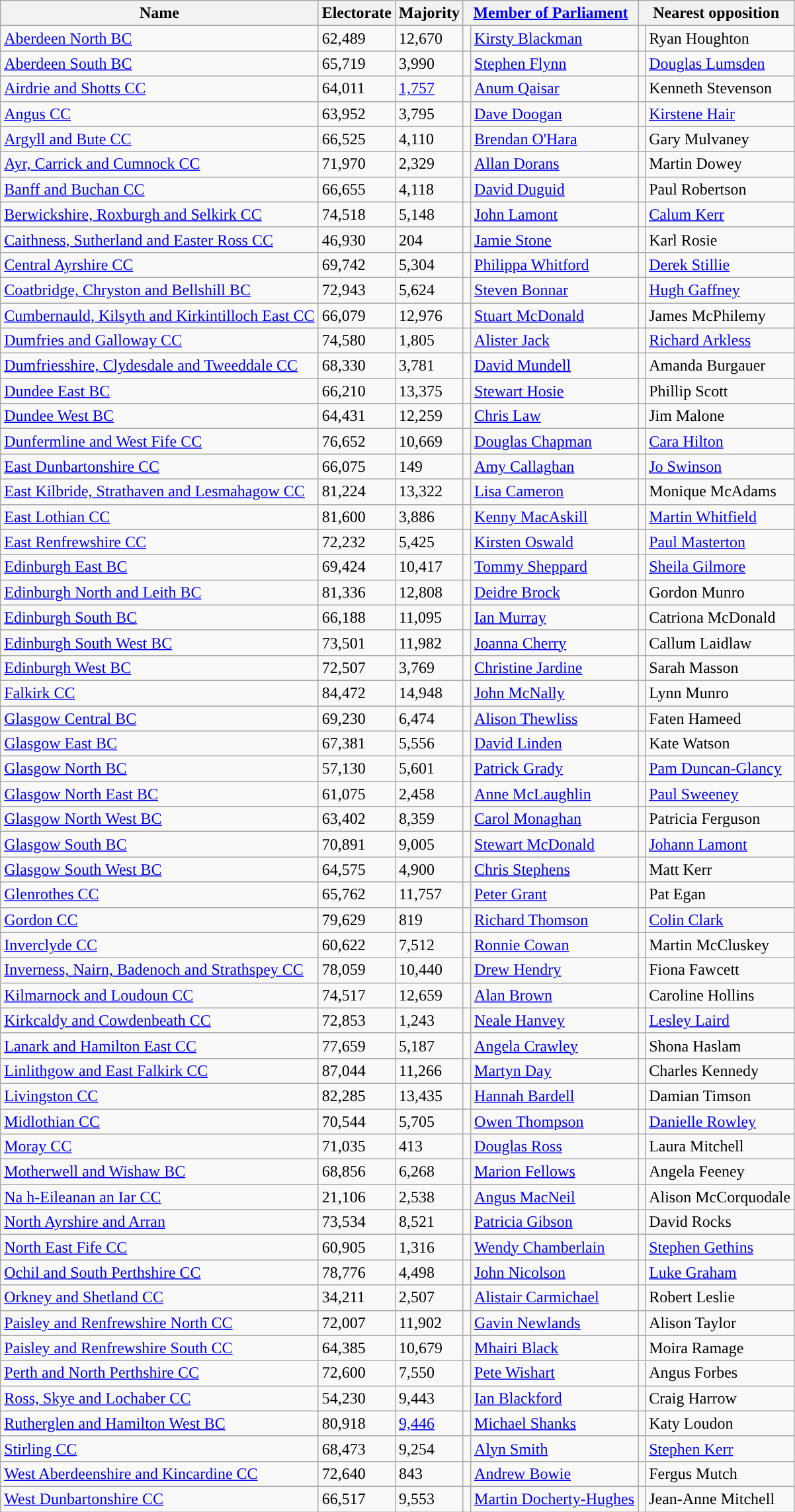<table class="wikitable sortable">
<tr>
<th rowspan=1>Name</th>
<th rowspan=1>Electorate</th>
<th rowspan=1>Majority</th>
<th colspan=2><a href='#'>Member of Parliament</a></th>
<th colspan=2>Nearest opposition</th>
</tr>
<tr>
<td><a href='#'>Aberdeen North BC</a></td>
<td>62,489</td>
<td>12,670</td>
<td style="color:inherit;background:"></td>
<td><a href='#'>Kirsty Blackman</a></td>
<td style="color:inherit;background:"></td>
<td>Ryan Houghton</td>
</tr>
<tr>
<td><a href='#'>Aberdeen South BC</a></td>
<td>65,719</td>
<td>3,990</td>
<td style="color:inherit;background:"></td>
<td><a href='#'>Stephen Flynn</a></td>
<td style="color:inherit;background:"></td>
<td><a href='#'>Douglas Lumsden</a></td>
</tr>
<tr>
<td><a href='#'>Airdrie and Shotts CC</a></td>
<td>64,011</td>
<td><a href='#'>1,757</a></td>
<td style="color:inherit;background:"></td>
<td><a href='#'>Anum Qaisar</a></td>
<td style="color:inherit;background:"></td>
<td>Kenneth Stevenson</td>
</tr>
<tr>
<td><a href='#'>Angus CC</a></td>
<td>63,952</td>
<td>3,795</td>
<td style="color:inherit;background:"></td>
<td><a href='#'>Dave Doogan</a></td>
<td style="color:inherit;background:"></td>
<td><a href='#'>Kirstene Hair</a></td>
</tr>
<tr>
<td><a href='#'>Argyll and Bute CC</a></td>
<td>66,525</td>
<td>4,110</td>
<td style="color:inherit;background:"></td>
<td><a href='#'>Brendan O'Hara</a></td>
<td style="color:inherit;background:"></td>
<td>Gary Mulvaney</td>
</tr>
<tr>
<td><a href='#'>Ayr, Carrick and Cumnock CC</a></td>
<td>71,970</td>
<td>2,329</td>
<td style="color:inherit;background:"></td>
<td><a href='#'>Allan Dorans</a></td>
<td style="color:inherit;background:"></td>
<td>Martin Dowey</td>
</tr>
<tr>
<td><a href='#'>Banff and Buchan CC</a></td>
<td>66,655</td>
<td>4,118</td>
<td style="color:inherit;background:"></td>
<td><a href='#'>David Duguid</a></td>
<td style="color:inherit;background:"></td>
<td>Paul Robertson</td>
</tr>
<tr>
<td><a href='#'>Berwickshire, Roxburgh and Selkirk CC</a></td>
<td>74,518</td>
<td>5,148</td>
<td style="color:inherit;background:"></td>
<td><a href='#'>John Lamont</a></td>
<td style="color:inherit;background:"></td>
<td><a href='#'>Calum Kerr</a></td>
</tr>
<tr>
<td><a href='#'>Caithness, Sutherland and Easter Ross CC</a></td>
<td>46,930</td>
<td>204</td>
<td style="color:inherit;background:"></td>
<td><a href='#'>Jamie Stone</a></td>
<td style="color:inherit;background:"></td>
<td>Karl Rosie</td>
</tr>
<tr>
<td><a href='#'>Central Ayrshire CC</a></td>
<td>69,742</td>
<td>5,304</td>
<td style="color:inherit;background:"></td>
<td><a href='#'>Philippa Whitford</a></td>
<td style="color:inherit;background:"></td>
<td><a href='#'>Derek Stillie</a></td>
</tr>
<tr>
<td><a href='#'>Coatbridge, Chryston and Bellshill BC</a></td>
<td>72,943</td>
<td>5,624</td>
<td style="color:inherit;background:"></td>
<td><a href='#'>Steven Bonnar</a></td>
<td style="color:inherit;background:"></td>
<td><a href='#'>Hugh Gaffney</a></td>
</tr>
<tr>
<td><a href='#'>Cumbernauld, Kilsyth and Kirkintilloch East CC</a></td>
<td>66,079</td>
<td>12,976</td>
<td style="color:inherit;background:"></td>
<td><a href='#'>Stuart McDonald</a></td>
<td style="color:inherit;background:"></td>
<td>James McPhilemy</td>
</tr>
<tr>
<td><a href='#'>Dumfries and Galloway CC</a></td>
<td>74,580</td>
<td>1,805</td>
<td style="color:inherit;background:"></td>
<td><a href='#'>Alister Jack</a></td>
<td style="color:inherit;background:"></td>
<td><a href='#'>Richard Arkless</a></td>
</tr>
<tr>
<td><a href='#'>Dumfriesshire, Clydesdale and Tweeddale CC</a></td>
<td>68,330</td>
<td>3,781</td>
<td style="color:inherit;background:"></td>
<td><a href='#'>David Mundell</a></td>
<td style="color:inherit;background:"></td>
<td>Amanda Burgauer</td>
</tr>
<tr>
<td><a href='#'>Dundee East BC</a></td>
<td>66,210</td>
<td>13,375</td>
<td style="color:inherit;background:"></td>
<td><a href='#'>Stewart Hosie</a></td>
<td style="color:inherit;background:"></td>
<td>Phillip Scott</td>
</tr>
<tr>
<td><a href='#'>Dundee West BC</a></td>
<td>64,431</td>
<td>12,259</td>
<td style="color:inherit;background:"></td>
<td><a href='#'>Chris Law</a></td>
<td style="color:inherit;background:"></td>
<td>Jim Malone</td>
</tr>
<tr>
<td><a href='#'>Dunfermline and West Fife CC</a></td>
<td>76,652</td>
<td>10,669</td>
<td style="color:inherit;background:"></td>
<td><a href='#'>Douglas Chapman</a></td>
<td style="color:inherit;background:"></td>
<td><a href='#'>Cara Hilton</a></td>
</tr>
<tr>
<td><a href='#'>East Dunbartonshire CC</a></td>
<td>66,075</td>
<td>149</td>
<td style="color:inherit;background:"></td>
<td><a href='#'>Amy Callaghan</a></td>
<td style="color:inherit;background:"></td>
<td><a href='#'>Jo Swinson</a></td>
</tr>
<tr>
<td><a href='#'>East Kilbride, Strathaven and Lesmahagow CC</a></td>
<td>81,224</td>
<td>13,322</td>
<td style="color:inherit;background:"></td>
<td><a href='#'>Lisa Cameron</a></td>
<td style="color:inherit;background:"></td>
<td>Monique McAdams</td>
</tr>
<tr>
<td><a href='#'>East Lothian CC</a></td>
<td>81,600</td>
<td>3,886</td>
<td style="color:inherit;background:"></td>
<td><a href='#'>Kenny MacAskill</a></td>
<td style="color:inherit;background:"></td>
<td><a href='#'>Martin Whitfield</a></td>
</tr>
<tr>
<td><a href='#'>East Renfrewshire CC</a></td>
<td>72,232</td>
<td>5,425</td>
<td style="color:inherit;background:"></td>
<td><a href='#'>Kirsten Oswald</a></td>
<td style="color:inherit;background:"></td>
<td><a href='#'>Paul Masterton</a></td>
</tr>
<tr>
<td><a href='#'>Edinburgh East BC</a></td>
<td>69,424</td>
<td>10,417</td>
<td style="color:inherit;background:"></td>
<td><a href='#'>Tommy Sheppard</a></td>
<td style="color:inherit;background:"></td>
<td><a href='#'>Sheila Gilmore</a></td>
</tr>
<tr>
<td><a href='#'>Edinburgh North and Leith BC</a></td>
<td>81,336</td>
<td>12,808</td>
<td style="color:inherit;background:"></td>
<td><a href='#'>Deidre Brock</a></td>
<td style="color:inherit;background:"></td>
<td>Gordon Munro</td>
</tr>
<tr>
<td><a href='#'>Edinburgh South BC</a></td>
<td>66,188</td>
<td>11,095</td>
<td style="color:inherit;background:"></td>
<td><a href='#'>Ian Murray</a></td>
<td style="color:inherit;background:"></td>
<td>Catriona McDonald</td>
</tr>
<tr>
<td><a href='#'>Edinburgh South West BC</a></td>
<td>73,501</td>
<td>11,982</td>
<td style="color:inherit;background:"></td>
<td><a href='#'>Joanna Cherry</a></td>
<td style="color:inherit;background:"></td>
<td>Callum Laidlaw</td>
</tr>
<tr>
<td><a href='#'>Edinburgh West BC</a></td>
<td>72,507</td>
<td>3,769</td>
<td style="color:inherit;background:"></td>
<td><a href='#'>Christine Jardine</a></td>
<td style="color:inherit;background:"></td>
<td>Sarah Masson</td>
</tr>
<tr>
<td><a href='#'>Falkirk CC</a></td>
<td>84,472</td>
<td>14,948</td>
<td style="color:inherit;background:"></td>
<td><a href='#'>John McNally</a></td>
<td style="color:inherit;background:"></td>
<td>Lynn Munro</td>
</tr>
<tr>
<td><a href='#'>Glasgow Central BC</a></td>
<td>69,230</td>
<td>6,474</td>
<td style="color:inherit;background:"></td>
<td><a href='#'>Alison Thewliss</a></td>
<td style="color:inherit;background:"></td>
<td>Faten Hameed</td>
</tr>
<tr>
<td><a href='#'>Glasgow East BC</a></td>
<td>67,381</td>
<td>5,556</td>
<td style="color:inherit;background:"></td>
<td><a href='#'>David Linden</a></td>
<td style="color:inherit;background:"></td>
<td>Kate Watson</td>
</tr>
<tr>
<td><a href='#'>Glasgow North BC</a></td>
<td>57,130</td>
<td>5,601</td>
<td style="color:inherit;background:"></td>
<td><a href='#'>Patrick Grady</a></td>
<td style="color:inherit;background:"></td>
<td><a href='#'>Pam Duncan-Glancy</a></td>
</tr>
<tr>
<td><a href='#'>Glasgow North East BC</a></td>
<td>61,075</td>
<td>2,458</td>
<td style="color:inherit;background:"></td>
<td><a href='#'>Anne McLaughlin</a></td>
<td style="color:inherit;background:"></td>
<td><a href='#'>Paul Sweeney</a></td>
</tr>
<tr>
<td><a href='#'>Glasgow North West BC</a></td>
<td>63,402</td>
<td>8,359</td>
<td style="color:inherit;background:"></td>
<td><a href='#'>Carol Monaghan</a></td>
<td style="color:inherit;background:"></td>
<td>Patricia Ferguson</td>
</tr>
<tr>
<td><a href='#'>Glasgow South BC</a></td>
<td>70,891</td>
<td>9,005</td>
<td style="color:inherit;background:"></td>
<td><a href='#'>Stewart McDonald</a></td>
<td style="color:inherit;background:"></td>
<td><a href='#'>Johann Lamont</a></td>
</tr>
<tr>
<td><a href='#'>Glasgow South West BC</a></td>
<td>64,575</td>
<td>4,900</td>
<td style="color:inherit;background:"></td>
<td><a href='#'>Chris Stephens</a></td>
<td style="color:inherit;background:"></td>
<td>Matt Kerr</td>
</tr>
<tr>
<td><a href='#'>Glenrothes CC</a></td>
<td>65,762</td>
<td>11,757</td>
<td style="color:inherit;background:"></td>
<td><a href='#'>Peter Grant</a></td>
<td style="color:inherit;background:"></td>
<td>Pat Egan</td>
</tr>
<tr>
<td><a href='#'>Gordon CC</a></td>
<td>79,629</td>
<td>819</td>
<td style="color:inherit;background:"></td>
<td><a href='#'>Richard Thomson</a></td>
<td style="color:inherit;background:"></td>
<td><a href='#'>Colin Clark</a></td>
</tr>
<tr>
<td><a href='#'>Inverclyde CC</a></td>
<td>60,622</td>
<td>7,512</td>
<td style="color:inherit;background:"></td>
<td><a href='#'>Ronnie Cowan</a></td>
<td style="color:inherit;background:"></td>
<td>Martin McCluskey</td>
</tr>
<tr>
<td><a href='#'>Inverness, Nairn, Badenoch and Strathspey CC</a></td>
<td>78,059</td>
<td>10,440</td>
<td style="color:inherit;background:"></td>
<td><a href='#'>Drew Hendry</a></td>
<td style="color:inherit;background:"></td>
<td>Fiona Fawcett</td>
</tr>
<tr>
<td><a href='#'>Kilmarnock and Loudoun CC</a></td>
<td>74,517</td>
<td>12,659</td>
<td style="color:inherit;background:"></td>
<td><a href='#'>Alan Brown</a></td>
<td style="color:inherit;background:"></td>
<td>Caroline Hollins</td>
</tr>
<tr>
<td><a href='#'>Kirkcaldy and Cowdenbeath CC</a></td>
<td>72,853</td>
<td>1,243</td>
<td style="color:inherit;background:"></td>
<td><a href='#'>Neale Hanvey</a></td>
<td style="color:inherit;background:"></td>
<td><a href='#'>Lesley Laird</a></td>
</tr>
<tr>
<td><a href='#'>Lanark and Hamilton East CC</a></td>
<td>77,659</td>
<td>5,187</td>
<td style="color:inherit;background:"></td>
<td><a href='#'>Angela Crawley</a></td>
<td style="color:inherit;background:"></td>
<td>Shona Haslam</td>
</tr>
<tr>
<td><a href='#'>Linlithgow and East Falkirk CC</a></td>
<td>87,044</td>
<td>11,266</td>
<td style="color:inherit;background:"></td>
<td><a href='#'>Martyn Day</a></td>
<td style="color:inherit;background:"></td>
<td>Charles Kennedy</td>
</tr>
<tr>
<td><a href='#'>Livingston CC</a></td>
<td>82,285</td>
<td>13,435</td>
<td style="color:inherit;background:"></td>
<td><a href='#'>Hannah Bardell</a></td>
<td style="color:inherit;background:"></td>
<td>Damian Timson</td>
</tr>
<tr>
<td><a href='#'>Midlothian CC</a></td>
<td>70,544</td>
<td>5,705</td>
<td style="color:inherit;background:"></td>
<td><a href='#'>Owen Thompson</a></td>
<td style="color:inherit;background:"></td>
<td><a href='#'>Danielle Rowley</a></td>
</tr>
<tr>
<td><a href='#'>Moray CC</a></td>
<td>71,035</td>
<td>413</td>
<td style="color:inherit;background:"></td>
<td><a href='#'>Douglas Ross</a></td>
<td style="color:inherit;background:"></td>
<td>Laura Mitchell</td>
</tr>
<tr>
<td><a href='#'>Motherwell and Wishaw BC</a></td>
<td>68,856</td>
<td>6,268</td>
<td style="color:inherit;background:"></td>
<td><a href='#'>Marion Fellows</a></td>
<td style="color:inherit;background:"></td>
<td>Angela Feeney</td>
</tr>
<tr>
<td><a href='#'>Na h-Eileanan an Iar CC</a></td>
<td>21,106</td>
<td>2,538</td>
<td style="color:inherit;background:"></td>
<td><a href='#'>Angus MacNeil</a></td>
<td style="color:inherit;background:"></td>
<td>Alison McCorquodale</td>
</tr>
<tr>
<td><a href='#'>North Ayrshire and Arran</a></td>
<td>73,534</td>
<td>8,521</td>
<td style="color:inherit;background:"></td>
<td><a href='#'>Patricia Gibson</a></td>
<td style="color:inherit;background:"></td>
<td>David Rocks</td>
</tr>
<tr>
<td><a href='#'>North East Fife CC</a></td>
<td>60,905</td>
<td>1,316</td>
<td style="color:inherit;background:"></td>
<td><a href='#'>Wendy Chamberlain</a></td>
<td style="color:inherit;background:"></td>
<td><a href='#'>Stephen Gethins</a></td>
</tr>
<tr>
<td><a href='#'>Ochil and South Perthshire CC</a></td>
<td>78,776</td>
<td>4,498</td>
<td style="color:inherit;background:"></td>
<td><a href='#'>John Nicolson</a></td>
<td style="color:inherit;background:"></td>
<td><a href='#'>Luke Graham</a></td>
</tr>
<tr>
<td><a href='#'>Orkney and Shetland CC</a></td>
<td>34,211</td>
<td>2,507</td>
<td style="color:inherit;background:"></td>
<td><a href='#'>Alistair Carmichael</a></td>
<td style="color:inherit;background:"></td>
<td>Robert Leslie</td>
</tr>
<tr>
<td><a href='#'>Paisley and Renfrewshire North CC</a></td>
<td>72,007</td>
<td>11,902</td>
<td style="color:inherit;background:"></td>
<td><a href='#'>Gavin Newlands</a></td>
<td style="color:inherit;background:"></td>
<td>Alison Taylor</td>
</tr>
<tr>
<td><a href='#'>Paisley and Renfrewshire South CC</a></td>
<td>64,385</td>
<td>10,679</td>
<td style="color:inherit;background:"></td>
<td><a href='#'>Mhairi Black</a></td>
<td style="color:inherit;background:"></td>
<td>Moira Ramage</td>
</tr>
<tr>
<td><a href='#'>Perth and North Perthshire CC</a></td>
<td>72,600</td>
<td>7,550</td>
<td style="color:inherit;background:"></td>
<td><a href='#'>Pete Wishart</a></td>
<td style="color:inherit;background:"></td>
<td>Angus Forbes</td>
</tr>
<tr>
<td><a href='#'>Ross, Skye and Lochaber CC</a></td>
<td>54,230</td>
<td>9,443</td>
<td style="color:inherit;background:"></td>
<td><a href='#'>Ian Blackford</a></td>
<td style="color:inherit;background:"></td>
<td>Craig Harrow</td>
</tr>
<tr>
<td><a href='#'>Rutherglen and Hamilton West BC</a></td>
<td>80,918</td>
<td><a href='#'>9,446</a></td>
<td style="color:inherit;background:"></td>
<td><a href='#'>Michael Shanks</a></td>
<td style="color:inherit;background:"></td>
<td>Katy Loudon</td>
</tr>
<tr>
<td><a href='#'>Stirling CC</a></td>
<td>68,473</td>
<td>9,254</td>
<td style="color:inherit;background:"></td>
<td><a href='#'>Alyn Smith</a></td>
<td style="color:inherit;background:"></td>
<td><a href='#'>Stephen Kerr</a></td>
</tr>
<tr>
<td><a href='#'>West Aberdeenshire and Kincardine CC</a></td>
<td>72,640</td>
<td>843</td>
<td style="color:inherit;background:"></td>
<td><a href='#'>Andrew Bowie</a></td>
<td style="color:inherit;background:"></td>
<td>Fergus Mutch</td>
</tr>
<tr>
<td><a href='#'>West Dunbartonshire CC</a></td>
<td>66,517</td>
<td>9,553</td>
<td style="color:inherit;background:"></td>
<td><a href='#'>Martin Docherty-Hughes</a></td>
<td style="color:inherit;background:"></td>
<td>Jean-Anne Mitchell</td>
</tr>
</table>
